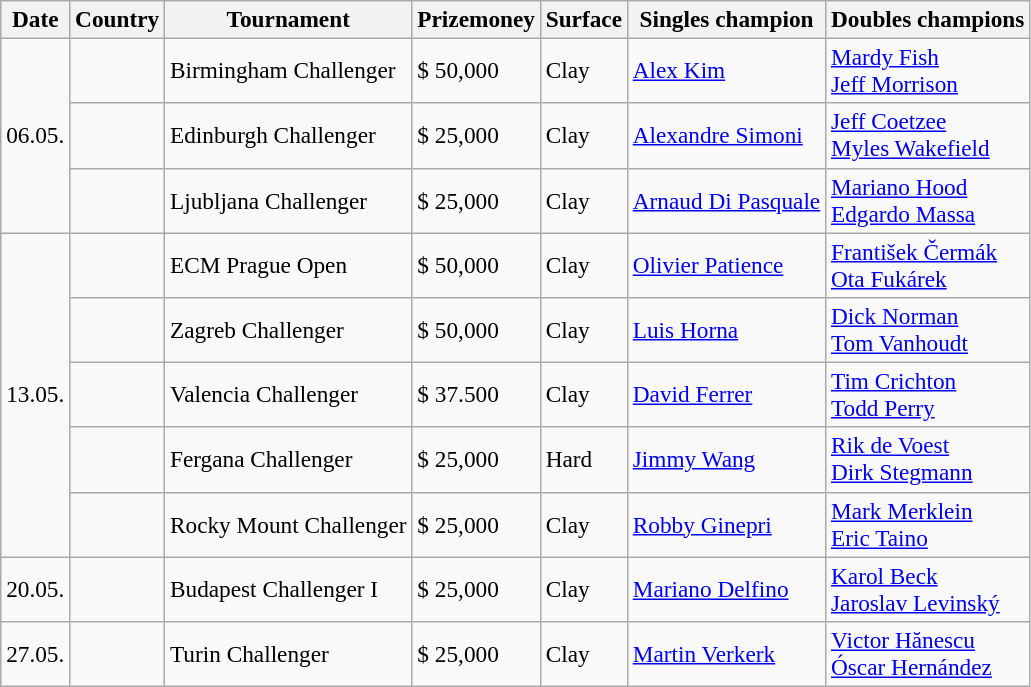<table class="sortable wikitable" style=font-size:97%>
<tr>
<th>Date</th>
<th>Country</th>
<th>Tournament</th>
<th>Prizemoney</th>
<th>Surface</th>
<th>Singles champion</th>
<th>Doubles champions</th>
</tr>
<tr>
<td rowspan="3">06.05.</td>
<td></td>
<td>Birmingham Challenger</td>
<td>$ 50,000</td>
<td>Clay</td>
<td> <a href='#'>Alex Kim</a></td>
<td> <a href='#'>Mardy Fish</a><br> <a href='#'>Jeff Morrison</a></td>
</tr>
<tr>
<td></td>
<td>Edinburgh Challenger</td>
<td>$ 25,000</td>
<td>Clay</td>
<td> <a href='#'>Alexandre Simoni</a></td>
<td> <a href='#'>Jeff Coetzee</a><br> <a href='#'>Myles Wakefield</a></td>
</tr>
<tr>
<td></td>
<td>Ljubljana Challenger</td>
<td>$ 25,000</td>
<td>Clay</td>
<td> <a href='#'>Arnaud Di Pasquale</a></td>
<td> <a href='#'>Mariano Hood</a><br> <a href='#'>Edgardo Massa</a></td>
</tr>
<tr>
<td rowspan="5">13.05.</td>
<td></td>
<td>ECM Prague Open</td>
<td>$ 50,000</td>
<td>Clay</td>
<td> <a href='#'>Olivier Patience</a></td>
<td> <a href='#'>František Čermák</a><br> <a href='#'>Ota Fukárek</a></td>
</tr>
<tr>
<td></td>
<td>Zagreb Challenger</td>
<td>$ 50,000</td>
<td>Clay</td>
<td> <a href='#'>Luis Horna</a></td>
<td> <a href='#'>Dick Norman</a><br> <a href='#'>Tom Vanhoudt</a></td>
</tr>
<tr>
<td></td>
<td>Valencia Challenger</td>
<td>$ 37.500</td>
<td>Clay</td>
<td> <a href='#'>David Ferrer</a></td>
<td> <a href='#'>Tim Crichton</a><br> <a href='#'>Todd Perry</a></td>
</tr>
<tr>
<td></td>
<td>Fergana Challenger</td>
<td>$ 25,000</td>
<td>Hard</td>
<td> <a href='#'>Jimmy Wang</a></td>
<td> <a href='#'>Rik de Voest</a><br> <a href='#'>Dirk Stegmann</a></td>
</tr>
<tr>
<td></td>
<td>Rocky Mount Challenger</td>
<td>$ 25,000</td>
<td>Clay</td>
<td> <a href='#'>Robby Ginepri</a></td>
<td> <a href='#'>Mark Merklein</a><br> <a href='#'>Eric Taino</a></td>
</tr>
<tr>
<td>20.05.</td>
<td></td>
<td>Budapest Challenger I</td>
<td>$ 25,000</td>
<td>Clay</td>
<td> <a href='#'>Mariano Delfino</a></td>
<td> <a href='#'>Karol Beck</a><br> <a href='#'>Jaroslav Levinský</a></td>
</tr>
<tr>
<td>27.05.</td>
<td></td>
<td>Turin Challenger</td>
<td>$ 25,000</td>
<td>Clay</td>
<td> <a href='#'>Martin Verkerk</a></td>
<td> <a href='#'>Victor Hănescu</a><br> <a href='#'>Óscar Hernández</a></td>
</tr>
</table>
